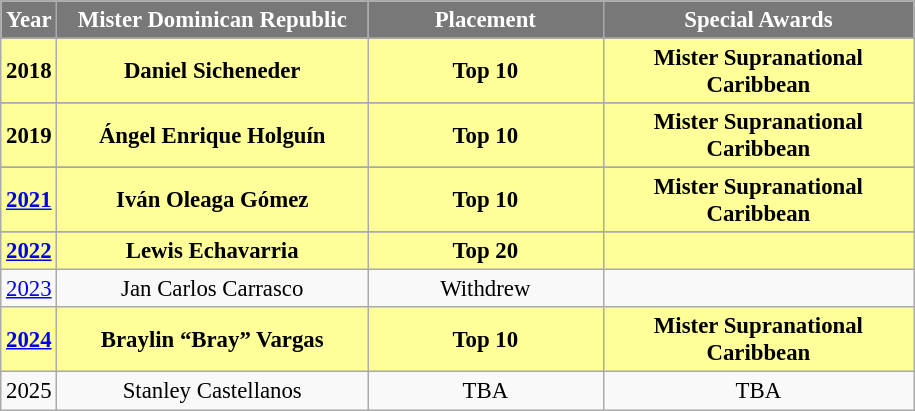<table class="wikitable sortable" style="font-size: 95%; text-align:center">
<tr>
<th width="20" style="background-color:#787878;color:#FFFFFF;">Year</th>
<th width="200" style="background-color:#787878;color:#FFFFFF;">Mister Dominican Republic</th>
<th width="150" style="background-color:#787878;color:#FFFFFF;">Placement</th>
<th width="200" style="background-color:#787878;color:#FFFFFF;">Special Awards</th>
</tr>
<tr>
</tr>
<tr style="background-color:#FFFF99; font-weight: bold">
<td>2018</td>
<td>Daniel Sicheneder</td>
<td>Top 10</td>
<td>Mister Supranational Caribbean</td>
</tr>
<tr>
</tr>
<tr style="background-color:#FFFF99; font-weight: bold">
<td>2019</td>
<td>Ángel Enrique Holguín</td>
<td>Top 10</td>
<td>Mister Supranational Caribbean</td>
</tr>
<tr>
</tr>
<tr style="background-color:#FFFF99; font-weight: bold">
<td><a href='#'>2021</a></td>
<td>Iván Oleaga Gómez</td>
<td>Top 10</td>
<td>Mister Supranational Caribbean</td>
</tr>
<tr>
</tr>
<tr style="background-color:#FFFF99; font-weight: bold">
<td><a href='#'>2022</a></td>
<td>Lewis Echavarria</td>
<td>Top 20</td>
<td></td>
</tr>
<tr>
<td><a href='#'>2023</a></td>
<td>Jan Carlos Carrasco</td>
<td>Withdrew</td>
</tr>
<tr style="background-color:#FFFF99; font-weight: bold">
<td><a href='#'>2024</a></td>
<td>Braylin “Bray” Vargas</td>
<td>Top 10</td>
<td>Mister Supranational Caribbean</td>
</tr>
<tr>
<td>2025</td>
<td>Stanley Castellanos</td>
<td>TBA</td>
<td>TBA</td>
</tr>
</table>
